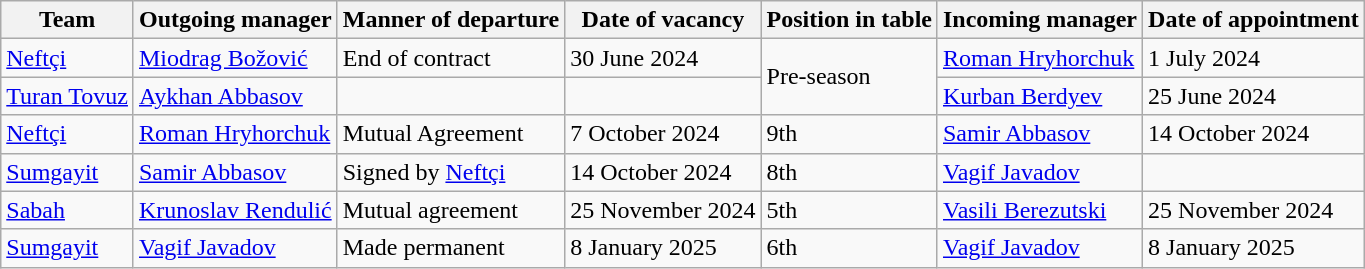<table class="wikitable">
<tr>
<th>Team</th>
<th>Outgoing manager</th>
<th>Manner of departure</th>
<th>Date of vacancy</th>
<th>Position in table</th>
<th>Incoming manager</th>
<th>Date of appointment</th>
</tr>
<tr>
<td><a href='#'>Neftçi</a></td>
<td> <a href='#'>Miodrag Božović</a></td>
<td>End of contract</td>
<td>30 June 2024</td>
<td rowspan="2">Pre-season</td>
<td> <a href='#'>Roman Hryhorchuk</a></td>
<td>1 July 2024</td>
</tr>
<tr>
<td><a href='#'>Turan Tovuz</a></td>
<td> <a href='#'>Aykhan Abbasov</a></td>
<td></td>
<td></td>
<td> <a href='#'>Kurban Berdyev</a></td>
<td>25 June 2024</td>
</tr>
<tr>
<td><a href='#'>Neftçi</a></td>
<td> <a href='#'>Roman Hryhorchuk</a></td>
<td>Mutual Agreement</td>
<td>7 October 2024</td>
<td rowspan="1">9th</td>
<td> <a href='#'>Samir Abbasov</a></td>
<td>14 October 2024</td>
</tr>
<tr>
<td><a href='#'>Sumgayit</a></td>
<td> <a href='#'>Samir Abbasov</a></td>
<td>Signed by <a href='#'>Neftçi</a></td>
<td>14 October 2024</td>
<td rowspan="1">8th</td>
<td> <a href='#'>Vagif Javadov</a> </td>
<td></td>
</tr>
<tr>
<td><a href='#'>Sabah</a></td>
<td> <a href='#'>Krunoslav Rendulić</a></td>
<td>Mutual agreement</td>
<td>25 November 2024</td>
<td rowspan="1">5th</td>
<td> <a href='#'>Vasili Berezutski</a></td>
<td>25 November 2024</td>
</tr>
<tr>
<td><a href='#'>Sumgayit</a></td>
<td> <a href='#'>Vagif Javadov</a> </td>
<td>Made permanent</td>
<td>8 January 2025</td>
<td rowspan="1">6th</td>
<td> <a href='#'>Vagif Javadov</a></td>
<td>8 January 2025</td>
</tr>
</table>
